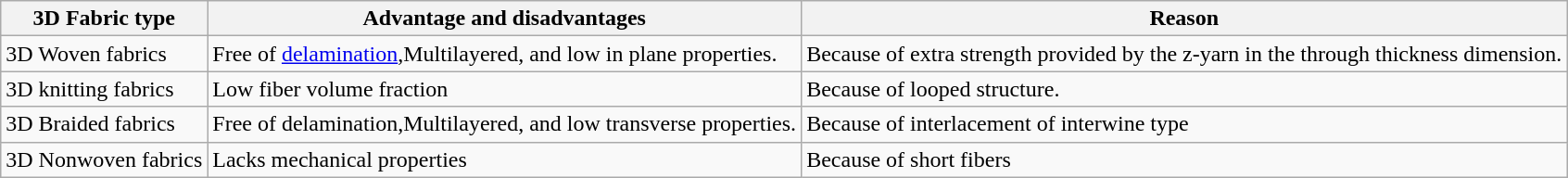<table class="wikitable">
<tr>
<th>3D Fabric type</th>
<th>Advantage and disadvantages</th>
<th>Reason</th>
</tr>
<tr>
<td>3D Woven fabrics</td>
<td>Free of <a href='#'>delamination</a>,Multilayered, and low in plane properties.</td>
<td>Because of  extra strength provided by the z-yarn in the through thickness dimension.</td>
</tr>
<tr>
<td>3D knitting fabrics</td>
<td>Low fiber volume fraction</td>
<td>Because of looped structure.</td>
</tr>
<tr>
<td>3D Braided fabrics</td>
<td>Free of delamination,Multilayered, and low transverse properties.</td>
<td>Because of interlacement of interwine type</td>
</tr>
<tr>
<td>3D Nonwoven fabrics</td>
<td>Lacks mechanical properties</td>
<td>Because of short fibers</td>
</tr>
</table>
